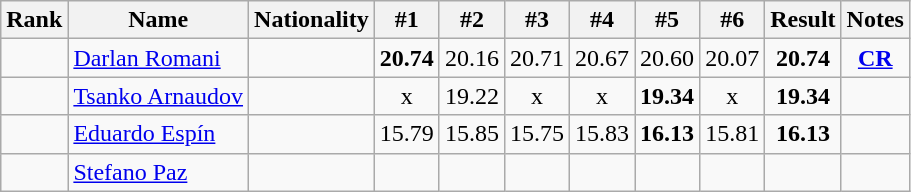<table class="wikitable sortable" style="text-align:center">
<tr>
<th>Rank</th>
<th>Name</th>
<th>Nationality</th>
<th>#1</th>
<th>#2</th>
<th>#3</th>
<th>#4</th>
<th>#5</th>
<th>#6</th>
<th>Result</th>
<th>Notes</th>
</tr>
<tr>
<td></td>
<td align=left><a href='#'>Darlan Romani</a></td>
<td align=left></td>
<td><strong>20.74</strong></td>
<td>20.16</td>
<td>20.71</td>
<td>20.67</td>
<td>20.60</td>
<td>20.07</td>
<td><strong>20.74</strong></td>
<td><strong><a href='#'>CR</a></strong></td>
</tr>
<tr>
<td></td>
<td align=left><a href='#'>Tsanko Arnaudov</a></td>
<td align=left></td>
<td>x</td>
<td>19.22</td>
<td>x</td>
<td>x</td>
<td><strong>19.34</strong></td>
<td>x</td>
<td><strong>19.34</strong></td>
<td></td>
</tr>
<tr>
<td></td>
<td align=left><a href='#'>Eduardo Espín</a></td>
<td align=left></td>
<td>15.79</td>
<td>15.85</td>
<td>15.75</td>
<td>15.83</td>
<td><strong>16.13</strong></td>
<td>15.81</td>
<td><strong>16.13</strong></td>
<td></td>
</tr>
<tr>
<td></td>
<td align=left><a href='#'>Stefano Paz</a></td>
<td align=left></td>
<td></td>
<td></td>
<td></td>
<td></td>
<td></td>
<td></td>
<td><strong></strong></td>
<td></td>
</tr>
</table>
